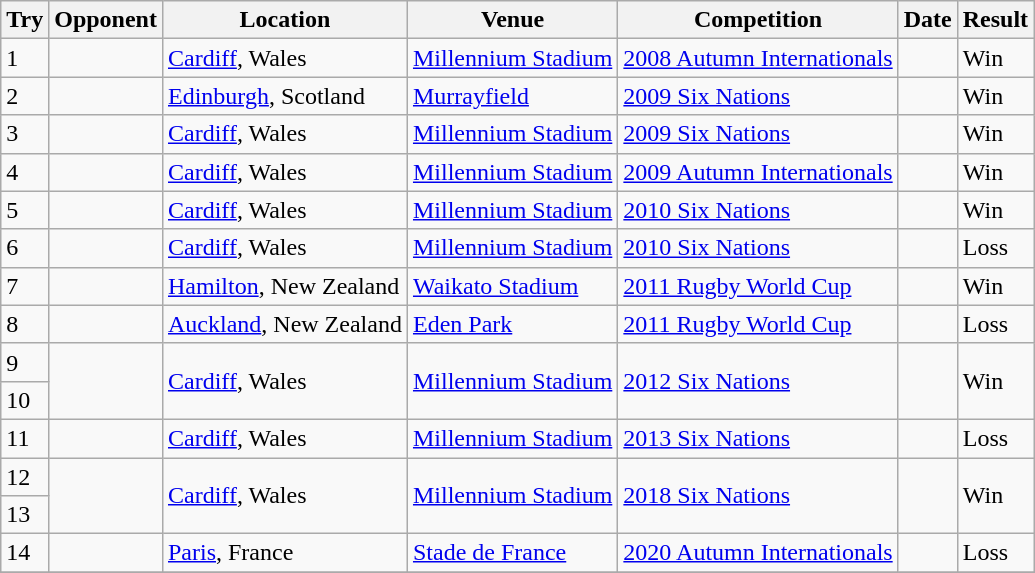<table class="wikitable sortable">
<tr>
<th>Try</th>
<th>Opponent</th>
<th>Location</th>
<th>Venue</th>
<th>Competition</th>
<th>Date</th>
<th>Result</th>
</tr>
<tr>
<td>1</td>
<td></td>
<td><a href='#'>Cardiff</a>, Wales</td>
<td><a href='#'>Millennium Stadium</a></td>
<td><a href='#'>2008 Autumn Internationals</a></td>
<td></td>
<td>Win</td>
</tr>
<tr>
<td>2</td>
<td></td>
<td><a href='#'>Edinburgh</a>, Scotland</td>
<td><a href='#'>Murrayfield</a></td>
<td><a href='#'>2009 Six Nations</a></td>
<td></td>
<td>Win</td>
</tr>
<tr>
<td>3</td>
<td></td>
<td><a href='#'>Cardiff</a>, Wales</td>
<td><a href='#'>Millennium Stadium</a></td>
<td><a href='#'>2009 Six Nations</a></td>
<td></td>
<td>Win</td>
</tr>
<tr>
<td>4</td>
<td></td>
<td><a href='#'>Cardiff</a>, Wales</td>
<td><a href='#'>Millennium Stadium</a></td>
<td><a href='#'>2009 Autumn Internationals</a></td>
<td></td>
<td>Win</td>
</tr>
<tr>
<td>5</td>
<td></td>
<td><a href='#'>Cardiff</a>, Wales</td>
<td><a href='#'>Millennium Stadium</a></td>
<td><a href='#'>2010 Six Nations</a></td>
<td></td>
<td>Win</td>
</tr>
<tr>
<td>6</td>
<td></td>
<td><a href='#'>Cardiff</a>, Wales</td>
<td><a href='#'>Millennium Stadium</a></td>
<td><a href='#'>2010 Six Nations</a></td>
<td></td>
<td>Loss</td>
</tr>
<tr>
<td>7</td>
<td></td>
<td><a href='#'>Hamilton</a>, New Zealand</td>
<td><a href='#'>Waikato Stadium</a></td>
<td><a href='#'>2011 Rugby World Cup</a></td>
<td></td>
<td>Win</td>
</tr>
<tr>
<td>8</td>
<td></td>
<td><a href='#'>Auckland</a>, New Zealand</td>
<td><a href='#'>Eden Park</a></td>
<td><a href='#'>2011 Rugby World Cup</a></td>
<td></td>
<td>Loss</td>
</tr>
<tr>
<td>9</td>
<td rowspan=2></td>
<td rowspan=2><a href='#'>Cardiff</a>, Wales</td>
<td rowspan=2><a href='#'>Millennium Stadium</a></td>
<td rowspan=2><a href='#'>2012 Six Nations</a></td>
<td rowspan=2></td>
<td rowspan=2>Win</td>
</tr>
<tr>
<td>10</td>
</tr>
<tr>
<td>11</td>
<td></td>
<td><a href='#'>Cardiff</a>, Wales</td>
<td><a href='#'>Millennium Stadium</a></td>
<td><a href='#'>2013 Six Nations</a></td>
<td></td>
<td>Loss</td>
</tr>
<tr>
<td>12</td>
<td rowspan=2></td>
<td rowspan=2><a href='#'>Cardiff</a>, Wales</td>
<td rowspan=2><a href='#'>Millennium Stadium</a></td>
<td rowspan=2><a href='#'>2018 Six Nations</a></td>
<td rowspan=2></td>
<td rowspan=2>Win</td>
</tr>
<tr>
<td>13</td>
</tr>
<tr>
<td>14</td>
<td></td>
<td><a href='#'>Paris</a>, France</td>
<td><a href='#'>Stade de France</a></td>
<td><a href='#'>2020 Autumn Internationals</a></td>
<td></td>
<td>Loss</td>
</tr>
<tr>
</tr>
</table>
